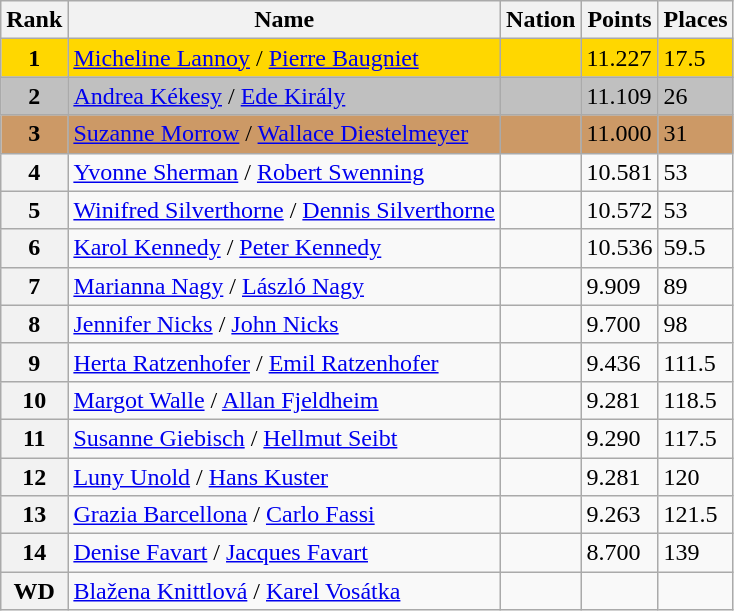<table class="wikitable">
<tr>
<th>Rank</th>
<th>Name</th>
<th>Nation</th>
<th>Points</th>
<th>Places</th>
</tr>
<tr bgcolor="gold">
<td align="center"><strong>1</strong></td>
<td><a href='#'>Micheline Lannoy</a> / <a href='#'>Pierre Baugniet</a></td>
<td></td>
<td>11.227</td>
<td>17.5</td>
</tr>
<tr bgcolor="silver">
<td align="center"><strong>2</strong></td>
<td><a href='#'>Andrea Kékesy</a> / <a href='#'>Ede Király</a></td>
<td></td>
<td>11.109</td>
<td>26</td>
</tr>
<tr bgcolor="cc9966">
<td align="center"><strong>3</strong></td>
<td><a href='#'>Suzanne Morrow</a> / <a href='#'>Wallace Diestelmeyer</a></td>
<td></td>
<td>11.000</td>
<td>31</td>
</tr>
<tr>
<th>4</th>
<td><a href='#'>Yvonne Sherman</a> / <a href='#'>Robert Swenning</a></td>
<td></td>
<td>10.581</td>
<td>53</td>
</tr>
<tr>
<th>5</th>
<td><a href='#'>Winifred Silverthorne</a> / <a href='#'>Dennis Silverthorne</a></td>
<td></td>
<td>10.572</td>
<td>53</td>
</tr>
<tr>
<th>6</th>
<td><a href='#'>Karol Kennedy</a> / <a href='#'>Peter Kennedy</a></td>
<td></td>
<td>10.536</td>
<td>59.5</td>
</tr>
<tr>
<th>7</th>
<td><a href='#'>Marianna Nagy</a> / <a href='#'>László Nagy</a></td>
<td></td>
<td>9.909</td>
<td>89</td>
</tr>
<tr>
<th>8</th>
<td><a href='#'>Jennifer Nicks</a> / <a href='#'>John Nicks</a></td>
<td></td>
<td>9.700</td>
<td>98</td>
</tr>
<tr>
<th>9</th>
<td><a href='#'>Herta Ratzenhofer</a> / <a href='#'>Emil Ratzenhofer</a></td>
<td></td>
<td>9.436</td>
<td>111.5</td>
</tr>
<tr>
<th>10</th>
<td><a href='#'>Margot Walle</a> / <a href='#'>Allan Fjeldheim</a></td>
<td></td>
<td>9.281</td>
<td>118.5</td>
</tr>
<tr>
<th>11</th>
<td><a href='#'>Susanne Giebisch</a> / <a href='#'>Hellmut Seibt</a></td>
<td></td>
<td>9.290</td>
<td>117.5</td>
</tr>
<tr>
<th>12</th>
<td><a href='#'>Luny Unold</a> / <a href='#'>Hans Kuster</a></td>
<td></td>
<td>9.281</td>
<td>120</td>
</tr>
<tr>
<th>13</th>
<td><a href='#'>Grazia Barcellona</a> / <a href='#'>Carlo Fassi</a></td>
<td></td>
<td>9.263</td>
<td>121.5</td>
</tr>
<tr>
<th>14</th>
<td><a href='#'>Denise Favart</a> / <a href='#'>Jacques Favart</a></td>
<td></td>
<td>8.700</td>
<td>139</td>
</tr>
<tr>
<th>WD</th>
<td><a href='#'>Blažena Knittlová</a> / <a href='#'>Karel Vosátka</a></td>
<td></td>
<td></td>
<td></td>
</tr>
</table>
